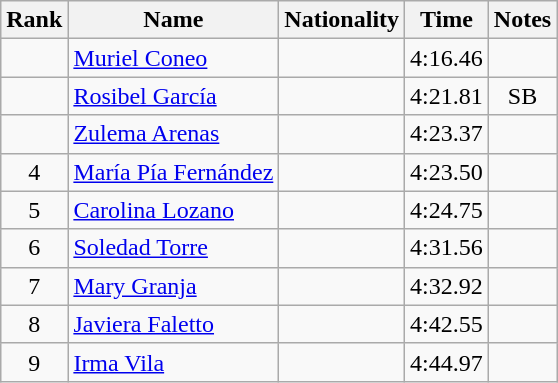<table class="wikitable sortable" style="text-align:center">
<tr>
<th>Rank</th>
<th>Name</th>
<th>Nationality</th>
<th>Time</th>
<th>Notes</th>
</tr>
<tr>
<td></td>
<td align=left><a href='#'>Muriel Coneo</a></td>
<td align=left></td>
<td>4:16.46</td>
<td></td>
</tr>
<tr>
<td></td>
<td align=left><a href='#'>Rosibel García</a></td>
<td align=left></td>
<td>4:21.81</td>
<td>SB</td>
</tr>
<tr>
<td></td>
<td align=left><a href='#'>Zulema Arenas</a></td>
<td align=left></td>
<td>4:23.37</td>
<td></td>
</tr>
<tr>
<td>4</td>
<td align=left><a href='#'>María Pía Fernández</a></td>
<td align=left></td>
<td>4:23.50</td>
<td></td>
</tr>
<tr>
<td>5</td>
<td align=left><a href='#'>Carolina Lozano</a></td>
<td align=left></td>
<td>4:24.75</td>
<td></td>
</tr>
<tr>
<td>6</td>
<td align=left><a href='#'>Soledad Torre</a></td>
<td align=left></td>
<td>4:31.56</td>
<td></td>
</tr>
<tr>
<td>7</td>
<td align=left><a href='#'>Mary Granja</a></td>
<td align=left></td>
<td>4:32.92</td>
<td></td>
</tr>
<tr>
<td>8</td>
<td align=left><a href='#'>Javiera Faletto</a></td>
<td align=left></td>
<td>4:42.55</td>
<td></td>
</tr>
<tr>
<td>9</td>
<td align=left><a href='#'>Irma Vila</a></td>
<td align=left></td>
<td>4:44.97</td>
<td></td>
</tr>
</table>
